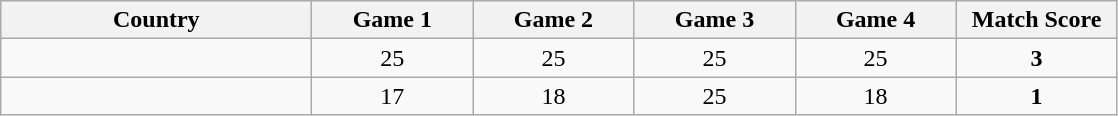<table class=wikitable style="text-align:center">
<tr>
<th>Country</th>
<th>Game 1</th>
<th>Game 2</th>
<th>Game 3</th>
<th>Game 4</th>
<th>Match Score</th>
</tr>
<tr>
<td width=200></td>
<td width=100>25</td>
<td width=100>25</td>
<td width=100>25</td>
<td width=100>25</td>
<td width=100><strong>3</strong></td>
</tr>
<tr>
<td></td>
<td>17</td>
<td>18</td>
<td>25</td>
<td>18</td>
<td><strong>1</strong></td>
</tr>
</table>
